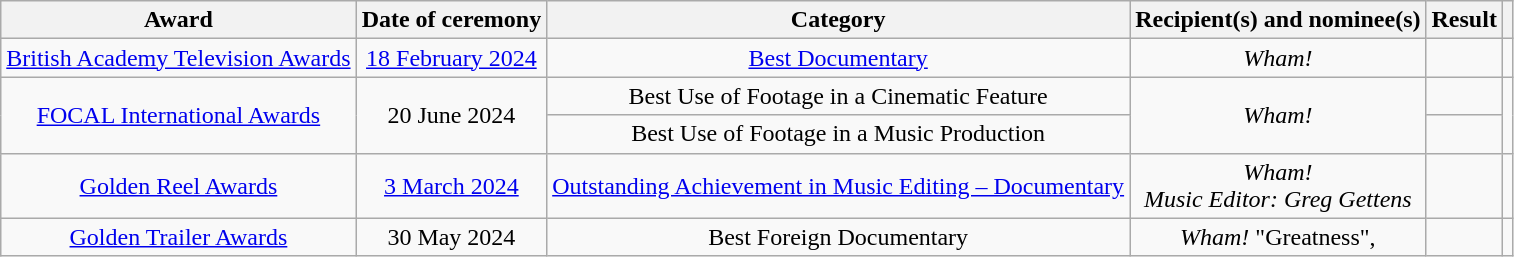<table class="wikitable plainrowheaders" style="text-align:center">
<tr>
<th scope="col">Award</th>
<th scope="col">Date of ceremony</th>
<th scope="col">Category</th>
<th scope="col">Recipient(s) and nominee(s)</th>
<th scope="col">Result</th>
<th scope="col"></th>
</tr>
<tr>
<td><a href='#'>British Academy Television Awards</a></td>
<td><a href='#'>18 February 2024</a></td>
<td><a href='#'>Best Documentary</a></td>
<td><em>Wham!</em></td>
<td></td>
<td></td>
</tr>
<tr>
<td scope="row" rowspan="2" align="center"><a href='#'>FOCAL International Awards</a></td>
<td scope="row" rowspan="2" align="center">20 June 2024</td>
<td>Best Use of Footage in a Cinematic Feature</td>
<td scope="row" rowspan="2" align="center"><em>Wham!<br></em></td>
<td></td>
<td scope="row" rowspan="2" align="center"></td>
</tr>
<tr>
<td align="center">Best Use of Footage in a Music Production</td>
<td></td>
</tr>
<tr>
<td><a href='#'>Golden Reel Awards</a></td>
<td><a href='#'>3 March 2024</a></td>
<td><a href='#'>Outstanding Achievement in Music Editing – Documentary</a></td>
<td><em>Wham!<br>Music Editor: Greg Gettens</em></td>
<td></td>
<td></td>
</tr>
<tr>
<td><a href='#'>Golden Trailer Awards</a></td>
<td>30 May 2024</td>
<td>Best Foreign Documentary</td>
<td><em>Wham!</em> "Greatness",<br></td>
<td></td>
<td></td>
</tr>
</table>
